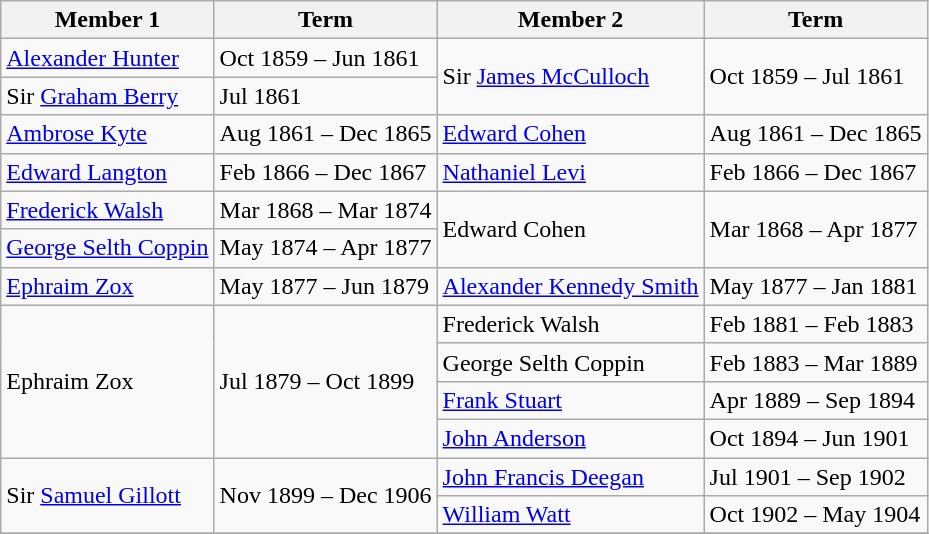<table class="wikitable">
<tr>
<th>Member 1</th>
<th>Term</th>
<th>Member 2</th>
<th>Term</th>
</tr>
<tr>
<td><a href='#'>Alexander Hunter</a></td>
<td>Oct 1859 – Jun 1861</td>
<td rowspan =2>Sir <a href='#'>James McCulloch</a></td>
<td rowspan =2>Oct 1859 – Jul 1861</td>
</tr>
<tr>
<td>Sir <a href='#'>Graham Berry</a></td>
<td>Jul 1861</td>
</tr>
<tr>
<td><a href='#'>Ambrose Kyte</a></td>
<td>Aug 1861 – Dec 1865</td>
<td><a href='#'>Edward Cohen</a></td>
<td>Aug 1861 – Dec 1865</td>
</tr>
<tr>
<td><a href='#'>Edward Langton</a></td>
<td>Feb 1866 – Dec 1867</td>
<td><a href='#'>Nathaniel Levi</a></td>
<td>Feb 1866 – Dec 1867</td>
</tr>
<tr>
<td><a href='#'>Frederick Walsh</a></td>
<td>Mar 1868 – Mar 1874</td>
<td rowspan=2>Edward Cohen</td>
<td rowspan=2>Mar 1868 – Apr 1877</td>
</tr>
<tr>
<td><a href='#'>George Selth Coppin</a></td>
<td>May 1874 – Apr 1877</td>
</tr>
<tr>
<td><a href='#'>Ephraim Zox</a></td>
<td>May 1877 – Jun 1879 </td>
<td><a href='#'>Alexander Kennedy Smith</a></td>
<td>May 1877 – Jan 1881</td>
</tr>
<tr>
<td rowspan=4>Ephraim Zox</td>
<td rowspan=4>Jul 1879 – Oct 1899</td>
<td>Frederick Walsh</td>
<td>Feb 1881 – Feb 1883</td>
</tr>
<tr>
<td>George Selth Coppin</td>
<td>Feb 1883 – Mar 1889</td>
</tr>
<tr>
<td><a href='#'>Frank Stuart</a></td>
<td>Apr 1889 – Sep 1894</td>
</tr>
<tr>
<td><a href='#'>John Anderson</a></td>
<td>Oct 1894 – Jun 1901</td>
</tr>
<tr>
<td rowspan=2>Sir <a href='#'>Samuel Gillott</a> </td>
<td rowspan=2>Nov 1899 – Dec 1906</td>
<td><a href='#'>John Francis Deegan</a></td>
<td>Jul 1901 – Sep 1902</td>
</tr>
<tr>
<td><a href='#'>William Watt</a></td>
<td>Oct 1902 – May 1904</td>
</tr>
<tr>
</tr>
</table>
